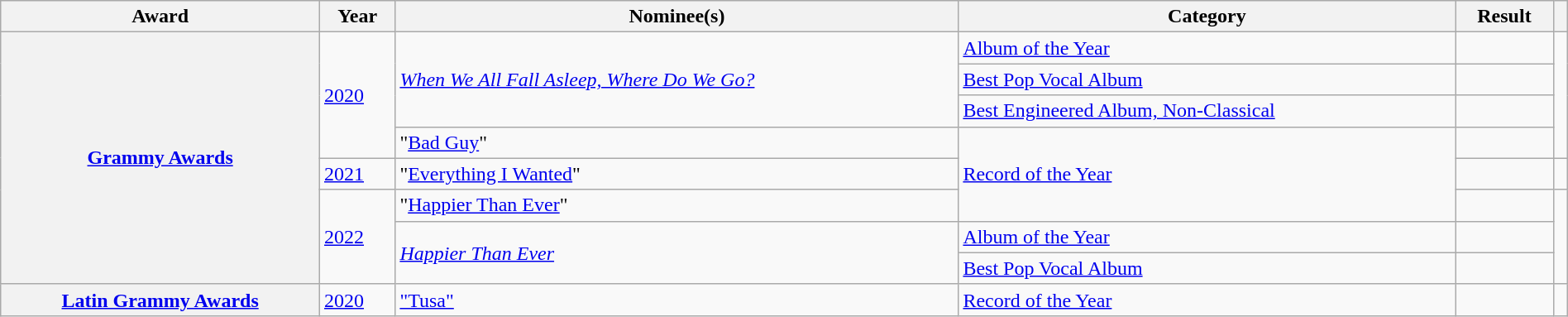<table class="wikitable sortable plainrowheaders" style="width: 100%;">
<tr>
<th scope="col">Award</th>
<th scope="col">Year</th>
<th scope="col">Nominee(s)</th>
<th scope="col">Category</th>
<th scope="col">Result</th>
<th scope="col" class="unsortable"></th>
</tr>
<tr>
<th rowspan="8" scope="row"><a href='#'>Grammy Awards</a></th>
<td rowspan="4"><a href='#'>2020</a></td>
<td rowspan="3"><em><a href='#'>When We All Fall Asleep, Where Do We Go?</a></em></td>
<td><a href='#'>Album of the Year</a></td>
<td></td>
<td rowspan="4" style="text-align:center;"></td>
</tr>
<tr>
<td><a href='#'>Best Pop Vocal Album</a></td>
<td></td>
</tr>
<tr>
<td><a href='#'>Best Engineered Album, Non-Classical</a></td>
<td></td>
</tr>
<tr>
<td>"<a href='#'>Bad Guy</a>"</td>
<td rowspan="3"><a href='#'>Record of the Year</a></td>
<td></td>
</tr>
<tr>
<td scope="row"><a href='#'>2021</a></td>
<td>"<a href='#'>Everything I Wanted</a>"</td>
<td></td>
<td style="text-align:center;"></td>
</tr>
<tr>
<td rowspan="3" scope="row"><a href='#'>2022</a></td>
<td>"<a href='#'>Happier Than Ever</a>"</td>
<td></td>
<td rowspan="3" style="text-align:center;"></td>
</tr>
<tr>
<td rowspan="2" scope="row"><em><a href='#'>Happier Than Ever</a></em></td>
<td><a href='#'>Album of the Year</a></td>
<td></td>
</tr>
<tr>
<td><a href='#'>Best Pop Vocal Album</a></td>
<td></td>
</tr>
<tr>
<th scope="row"><a href='#'>Latin Grammy Awards</a></th>
<td><a href='#'>2020</a></td>
<td><a href='#'>"Tusa"</a></td>
<td><a href='#'>Record of the Year</a></td>
<td></td>
<td style="text-align:center;"></td>
</tr>
</table>
